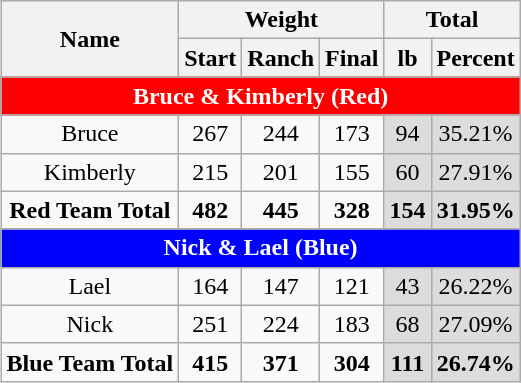<table class="wikitable" style="text-align:center;" align="right">
<tr>
<th rowspan=2>Name</th>
<th colspan=3>Weight</th>
<th colspan=2>Total</th>
</tr>
<tr>
<th>Start</th>
<th>Ranch</th>
<th>Final</th>
<th>lb</th>
<th>Percent</th>
</tr>
<tr>
<td colspan=6 style="background-color:red; color:white; font-weight:bold">Bruce & Kimberly (Red)</td>
</tr>
<tr>
<td>Bruce</td>
<td>267</td>
<td>244</td>
<td>173</td>
<td bgcolor="gainsboro">94</td>
<td bgcolor="gainsboro">35.21%</td>
</tr>
<tr>
<td>Kimberly</td>
<td>215</td>
<td>201</td>
<td>155</td>
<td bgcolor="gainsboro">60</td>
<td bgcolor="gainsboro">27.91%</td>
</tr>
<tr style="font-weight: bold">
<td>Red Team Total</td>
<td>482</td>
<td>445</td>
<td>328</td>
<td bgcolor="gainsboro">154</td>
<td bgcolor="gainsboro">31.95%</td>
</tr>
<tr>
<td colspan=6 style="background-color:blue; color:white; font-weight:bold">Nick & Lael (Blue)</td>
</tr>
<tr>
<td>Lael</td>
<td>164</td>
<td>147</td>
<td>121</td>
<td bgcolor="gainsboro">43</td>
<td bgcolor="gainsboro">26.22%</td>
</tr>
<tr>
<td>Nick</td>
<td>251</td>
<td>224</td>
<td>183</td>
<td bgcolor="gainsboro">68</td>
<td bgcolor="gainsboro">27.09%</td>
</tr>
<tr style="font-weight: bold">
<td>Blue Team Total</td>
<td>415</td>
<td>371</td>
<td>304</td>
<td bgcolor="gainsboro">111</td>
<td bgcolor="gainsboro">26.74%</td>
</tr>
</table>
